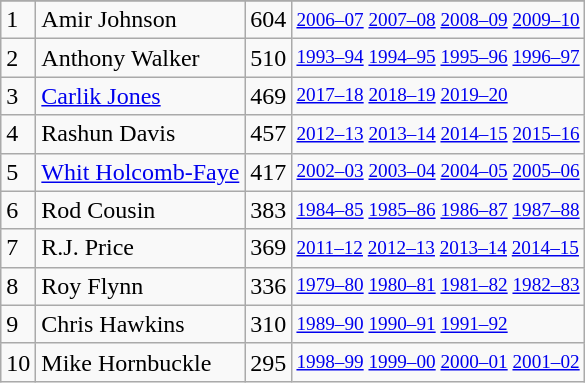<table class="wikitable">
<tr>
</tr>
<tr>
<td>1</td>
<td>Amir Johnson</td>
<td>604</td>
<td style="font-size:80%;"><a href='#'>2006–07</a> <a href='#'>2007–08</a> <a href='#'>2008–09</a> <a href='#'>2009–10</a></td>
</tr>
<tr>
<td>2</td>
<td>Anthony Walker</td>
<td>510</td>
<td style="font-size:80%;"><a href='#'>1993–94</a> <a href='#'>1994–95</a> <a href='#'>1995–96</a> <a href='#'>1996–97</a></td>
</tr>
<tr>
<td>3</td>
<td><a href='#'>Carlik Jones</a></td>
<td>469</td>
<td style="font-size:80%;"><a href='#'>2017–18</a> <a href='#'>2018–19</a> <a href='#'>2019–20</a></td>
</tr>
<tr>
<td>4</td>
<td>Rashun Davis</td>
<td>457</td>
<td style="font-size:80%;"><a href='#'>2012–13</a> <a href='#'>2013–14</a> <a href='#'>2014–15</a> <a href='#'>2015–16</a></td>
</tr>
<tr>
<td>5</td>
<td><a href='#'>Whit Holcomb-Faye</a></td>
<td>417</td>
<td style="font-size:80%;"><a href='#'>2002–03</a> <a href='#'>2003–04</a> <a href='#'>2004–05</a> <a href='#'>2005–06</a></td>
</tr>
<tr>
<td>6</td>
<td>Rod Cousin</td>
<td>383</td>
<td style="font-size:80%;"><a href='#'>1984–85</a> <a href='#'>1985–86</a> <a href='#'>1986–87</a> <a href='#'>1987–88</a></td>
</tr>
<tr>
<td>7</td>
<td>R.J. Price</td>
<td>369</td>
<td style="font-size:80%;"><a href='#'>2011–12</a> <a href='#'>2012–13</a> <a href='#'>2013–14</a> <a href='#'>2014–15</a></td>
</tr>
<tr>
<td>8</td>
<td>Roy Flynn</td>
<td>336</td>
<td style="font-size:80%;"><a href='#'>1979–80</a> <a href='#'>1980–81</a> <a href='#'>1981–82</a> <a href='#'>1982–83</a></td>
</tr>
<tr>
<td>9</td>
<td>Chris Hawkins</td>
<td>310</td>
<td style="font-size:80%;"><a href='#'>1989–90</a> <a href='#'>1990–91</a> <a href='#'>1991–92</a></td>
</tr>
<tr>
<td>10</td>
<td>Mike Hornbuckle</td>
<td>295</td>
<td style="font-size:80%;"><a href='#'>1998–99</a> <a href='#'>1999–00</a> <a href='#'>2000–01</a> <a href='#'>2001–02</a></td>
</tr>
</table>
